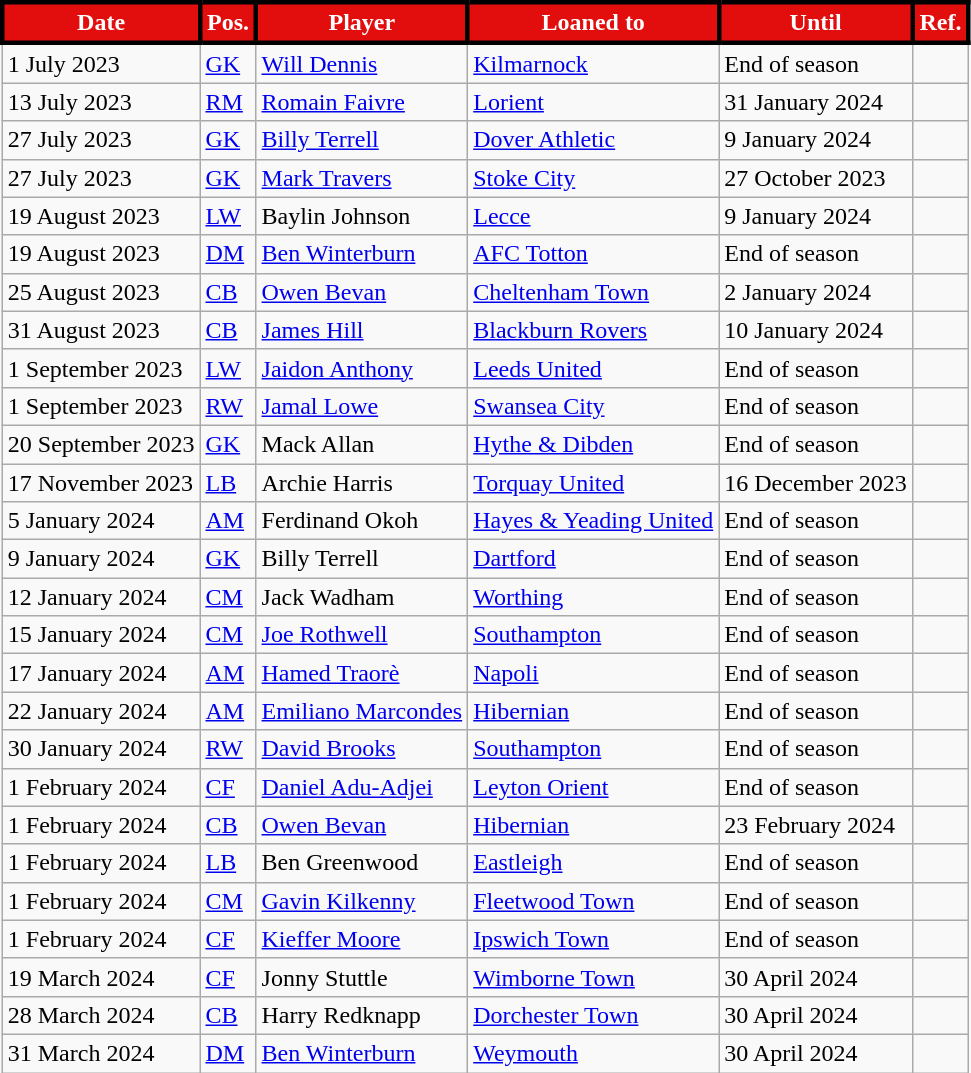<table class="wikitable plainrowheaders sortable">
<tr>
<th style="background:#e20e0e;color:#ffffff;border:3px solid #000000">Date</th>
<th style="background:#e20e0e;color:#ffffff;border:3px solid #000000">Pos.</th>
<th style="background:#e20e0e;color:#ffffff;border:3px solid #000000">Player</th>
<th style="background:#e20e0e;color:#ffffff;border:3px solid #000000">Loaned to</th>
<th style="background:#e20e0e;color:#ffffff;border:3px solid #000000">Until</th>
<th style="background:#e20e0e;color:#ffffff;border:3px solid #000000">Ref.</th>
</tr>
<tr>
<td>1 July 2023</td>
<td><a href='#'>GK</a></td>
<td> <a href='#'>Will Dennis</a></td>
<td> <a href='#'>Kilmarnock</a></td>
<td>End of season</td>
<td></td>
</tr>
<tr>
<td>13 July 2023</td>
<td><a href='#'>RM</a></td>
<td> <a href='#'>Romain Faivre</a></td>
<td> <a href='#'>Lorient</a></td>
<td>31 January 2024</td>
<td></td>
</tr>
<tr>
<td>27 July 2023</td>
<td><a href='#'>GK</a></td>
<td> <a href='#'>Billy Terrell</a></td>
<td> <a href='#'>Dover Athletic</a></td>
<td>9 January 2024</td>
<td></td>
</tr>
<tr>
<td>27 July 2023</td>
<td><a href='#'>GK</a></td>
<td> <a href='#'>Mark Travers</a></td>
<td> <a href='#'>Stoke City</a></td>
<td>27 October 2023</td>
<td></td>
</tr>
<tr>
<td>19 August 2023</td>
<td><a href='#'>LW</a></td>
<td> Baylin Johnson</td>
<td> <a href='#'>Lecce</a></td>
<td>9 January 2024</td>
<td></td>
</tr>
<tr>
<td>19 August 2023</td>
<td><a href='#'>DM</a></td>
<td> <a href='#'>Ben Winterburn</a></td>
<td> <a href='#'>AFC Totton</a></td>
<td>End of season</td>
<td></td>
</tr>
<tr>
<td>25 August 2023</td>
<td><a href='#'>CB</a></td>
<td> <a href='#'>Owen Bevan</a></td>
<td> <a href='#'>Cheltenham Town</a></td>
<td>2 January 2024</td>
<td></td>
</tr>
<tr>
<td>31 August 2023</td>
<td><a href='#'>CB</a></td>
<td> <a href='#'>James Hill</a></td>
<td> <a href='#'>Blackburn Rovers</a></td>
<td>10 January 2024</td>
<td></td>
</tr>
<tr>
<td>1 September 2023</td>
<td><a href='#'>LW</a></td>
<td> <a href='#'>Jaidon Anthony</a></td>
<td> <a href='#'>Leeds United</a></td>
<td>End of season</td>
<td></td>
</tr>
<tr>
<td>1 September 2023</td>
<td><a href='#'>RW</a></td>
<td> <a href='#'>Jamal Lowe</a></td>
<td> <a href='#'>Swansea City</a></td>
<td>End of season</td>
<td></td>
</tr>
<tr>
<td>20 September 2023</td>
<td><a href='#'>GK</a></td>
<td> Mack Allan</td>
<td> <a href='#'>Hythe & Dibden</a></td>
<td>End of season</td>
<td></td>
</tr>
<tr>
<td>17 November 2023</td>
<td><a href='#'>LB</a></td>
<td> Archie Harris</td>
<td> <a href='#'>Torquay United</a></td>
<td>16 December 2023</td>
<td></td>
</tr>
<tr>
<td>5 January 2024</td>
<td><a href='#'>AM</a></td>
<td> Ferdinand Okoh</td>
<td> <a href='#'>Hayes & Yeading United</a></td>
<td>End of season</td>
<td></td>
</tr>
<tr>
<td>9 January 2024</td>
<td><a href='#'>GK</a></td>
<td> Billy Terrell</td>
<td> <a href='#'>Dartford</a></td>
<td>End of season</td>
<td></td>
</tr>
<tr>
<td>12 January 2024</td>
<td><a href='#'>CM</a></td>
<td> Jack Wadham</td>
<td> <a href='#'>Worthing</a></td>
<td>End of season</td>
<td></td>
</tr>
<tr>
<td>15 January 2024</td>
<td><a href='#'>CM</a></td>
<td> <a href='#'>Joe Rothwell</a></td>
<td> <a href='#'>Southampton</a></td>
<td>End of season</td>
<td></td>
</tr>
<tr>
<td>17 January 2024</td>
<td><a href='#'>AM</a></td>
<td> <a href='#'>Hamed Traorè</a></td>
<td> <a href='#'>Napoli</a></td>
<td>End of season</td>
<td></td>
</tr>
<tr>
<td>22 January 2024</td>
<td><a href='#'>AM</a></td>
<td> <a href='#'>Emiliano Marcondes</a></td>
<td> <a href='#'>Hibernian</a></td>
<td>End of season</td>
<td></td>
</tr>
<tr>
<td>30 January 2024</td>
<td><a href='#'>RW</a></td>
<td> <a href='#'>David Brooks</a></td>
<td> <a href='#'>Southampton</a></td>
<td>End of season</td>
<td></td>
</tr>
<tr>
<td>1 February 2024</td>
<td><a href='#'>CF</a></td>
<td> <a href='#'>Daniel Adu-Adjei</a></td>
<td> <a href='#'>Leyton Orient</a></td>
<td>End of season</td>
<td></td>
</tr>
<tr>
<td>1 February 2024</td>
<td><a href='#'>CB</a></td>
<td> <a href='#'>Owen Bevan</a></td>
<td> <a href='#'>Hibernian</a></td>
<td>23 February 2024</td>
<td></td>
</tr>
<tr>
<td>1 February 2024</td>
<td><a href='#'>LB</a></td>
<td> Ben Greenwood</td>
<td> <a href='#'>Eastleigh</a></td>
<td>End of season</td>
<td></td>
</tr>
<tr>
<td>1 February 2024</td>
<td><a href='#'>CM</a></td>
<td> <a href='#'>Gavin Kilkenny</a></td>
<td> <a href='#'>Fleetwood Town</a></td>
<td>End of season</td>
<td></td>
</tr>
<tr>
<td>1 February 2024</td>
<td><a href='#'>CF</a></td>
<td> <a href='#'>Kieffer Moore</a></td>
<td> <a href='#'>Ipswich Town</a></td>
<td>End of season</td>
<td></td>
</tr>
<tr>
<td>19 March 2024</td>
<td><a href='#'>CF</a></td>
<td> Jonny Stuttle</td>
<td> <a href='#'>Wimborne Town</a></td>
<td>30 April 2024</td>
<td></td>
</tr>
<tr>
<td>28 March 2024</td>
<td><a href='#'>CB</a></td>
<td> Harry Redknapp</td>
<td> <a href='#'>Dorchester Town</a></td>
<td>30 April 2024</td>
<td></td>
</tr>
<tr>
<td>31 March 2024</td>
<td><a href='#'>DM</a></td>
<td> <a href='#'>Ben Winterburn</a></td>
<td> <a href='#'>Weymouth</a></td>
<td>30 April 2024</td>
<td></td>
</tr>
</table>
